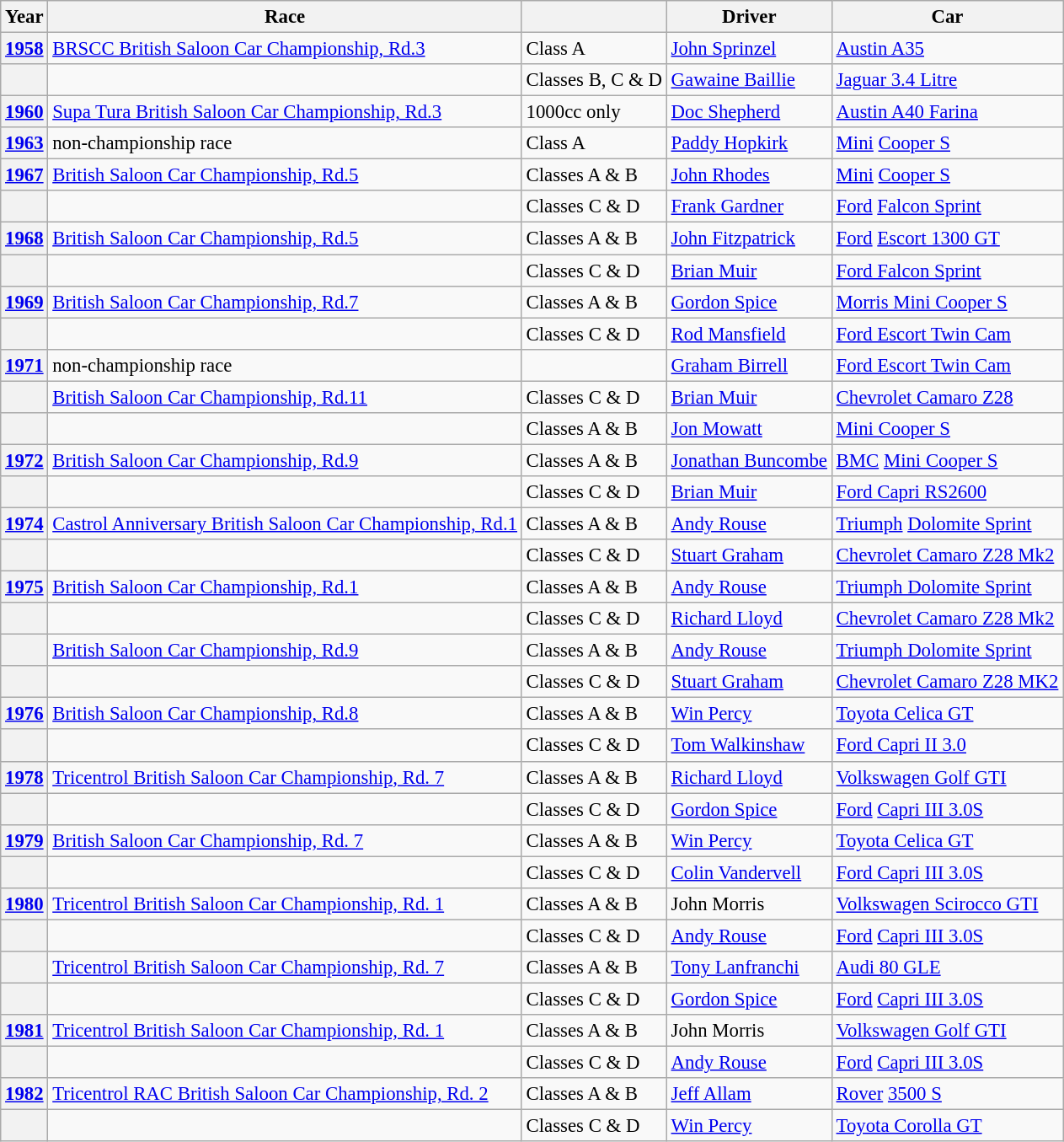<table class="wikitable" style="font-size: 95%;">
<tr>
<th>Year</th>
<th>Race</th>
<th></th>
<th>Driver</th>
<th>Car</th>
</tr>
<tr>
<th><a href='#'>1958</a></th>
<td><a href='#'>BRSCC British Saloon Car Championship, Rd.3</a></td>
<td>Class A</td>
<td> <a href='#'>John Sprinzel</a></td>
<td><a href='#'>Austin A35</a></td>
</tr>
<tr>
<th></th>
<td></td>
<td>Classes B, C & D</td>
<td> <a href='#'>Gawaine Baillie</a></td>
<td><a href='#'>Jaguar 3.4 Litre</a></td>
</tr>
<tr>
<th><a href='#'>1960</a></th>
<td><a href='#'>Supa Tura British Saloon Car Championship, Rd.3</a></td>
<td>1000cc only</td>
<td> <a href='#'>Doc Shepherd</a></td>
<td><a href='#'>Austin A40 Farina</a></td>
</tr>
<tr>
<th><a href='#'>1963</a></th>
<td>non-championship race</td>
<td>Class A</td>
<td> <a href='#'>Paddy Hopkirk</a></td>
<td><a href='#'>Mini</a> <a href='#'>Cooper S</a></td>
</tr>
<tr>
<th><a href='#'>1967</a></th>
<td><a href='#'>British Saloon Car Championship, Rd.5</a></td>
<td>Classes A & B</td>
<td> <a href='#'>John Rhodes</a></td>
<td><a href='#'>Mini</a> <a href='#'>Cooper S</a></td>
</tr>
<tr>
<th></th>
<td></td>
<td>Classes C & D</td>
<td> <a href='#'>Frank Gardner</a></td>
<td><a href='#'>Ford</a> <a href='#'>Falcon Sprint</a></td>
</tr>
<tr>
<th><a href='#'>1968</a></th>
<td><a href='#'>British Saloon Car Championship, Rd.5</a></td>
<td>Classes A & B</td>
<td> <a href='#'>John Fitzpatrick</a></td>
<td><a href='#'>Ford</a> <a href='#'>Escort 1300 GT</a></td>
</tr>
<tr>
<th></th>
<td></td>
<td>Classes C & D</td>
<td> <a href='#'>Brian Muir</a></td>
<td><a href='#'>Ford Falcon Sprint</a></td>
</tr>
<tr>
<th><a href='#'>1969</a></th>
<td><a href='#'>British Saloon Car Championship, Rd.7</a></td>
<td>Classes A & B</td>
<td> <a href='#'>Gordon Spice</a></td>
<td><a href='#'>Morris Mini Cooper S</a></td>
</tr>
<tr>
<th></th>
<td></td>
<td>Classes C & D</td>
<td> <a href='#'>Rod Mansfield</a></td>
<td><a href='#'>Ford Escort Twin Cam</a></td>
</tr>
<tr>
<th><a href='#'>1971</a></th>
<td>non-championship race</td>
<td></td>
<td> <a href='#'>Graham Birrell</a></td>
<td><a href='#'>Ford Escort Twin Cam</a></td>
</tr>
<tr>
<th></th>
<td><a href='#'>British Saloon Car Championship, Rd.11</a></td>
<td>Classes C & D</td>
<td> <a href='#'>Brian Muir</a></td>
<td><a href='#'> Chevrolet Camaro Z28</a></td>
</tr>
<tr>
<th></th>
<td></td>
<td>Classes A & B</td>
<td> <a href='#'>Jon Mowatt</a></td>
<td><a href='#'>Mini Cooper S</a></td>
</tr>
<tr>
<th><a href='#'>1972</a></th>
<td><a href='#'>British Saloon Car Championship, Rd.9</a></td>
<td>Classes A & B</td>
<td> <a href='#'>Jonathan Buncombe</a></td>
<td><a href='#'>BMC</a> <a href='#'>Mini Cooper S</a></td>
</tr>
<tr>
<th></th>
<td></td>
<td>Classes C & D</td>
<td> <a href='#'>Brian Muir</a></td>
<td><a href='#'>Ford Capri RS2600</a></td>
</tr>
<tr>
<th><a href='#'>1974</a></th>
<td><a href='#'>Castrol Anniversary British Saloon Car Championship, Rd.1</a></td>
<td>Classes A & B</td>
<td> <a href='#'>Andy Rouse</a></td>
<td><a href='#'>Triumph</a> <a href='#'>Dolomite Sprint</a></td>
</tr>
<tr>
<th></th>
<td></td>
<td>Classes C & D</td>
<td> <a href='#'>Stuart Graham</a></td>
<td><a href='#'> Chevrolet Camaro Z28 Mk2</a></td>
</tr>
<tr>
<th><a href='#'>1975</a></th>
<td><a href='#'>British Saloon Car Championship, Rd.1</a></td>
<td>Classes A & B</td>
<td> <a href='#'>Andy Rouse</a></td>
<td><a href='#'>Triumph Dolomite Sprint</a></td>
</tr>
<tr>
<th></th>
<td></td>
<td>Classes C & D</td>
<td> <a href='#'>Richard Lloyd</a></td>
<td><a href='#'> Chevrolet Camaro Z28 Mk2</a></td>
</tr>
<tr>
<th></th>
<td><a href='#'>British Saloon Car Championship, Rd.9</a></td>
<td>Classes A & B</td>
<td> <a href='#'>Andy Rouse</a></td>
<td><a href='#'>Triumph Dolomite Sprint</a></td>
</tr>
<tr>
<th></th>
<td></td>
<td>Classes C & D</td>
<td> <a href='#'>Stuart Graham</a></td>
<td><a href='#'> Chevrolet Camaro Z28 MK2</a></td>
</tr>
<tr>
<th><a href='#'>1976</a></th>
<td><a href='#'>British Saloon Car Championship, Rd.8</a></td>
<td>Classes A & B</td>
<td> <a href='#'>Win Percy</a></td>
<td><a href='#'>Toyota Celica GT</a></td>
</tr>
<tr>
<th></th>
<td></td>
<td>Classes C & D</td>
<td> <a href='#'>Tom Walkinshaw</a></td>
<td><a href='#'>Ford Capri II 3.0</a></td>
</tr>
<tr>
<th><a href='#'>1978</a></th>
<td><a href='#'>Tricentrol British Saloon Car Championship, Rd. 7</a></td>
<td>Classes A & B</td>
<td> <a href='#'>Richard Lloyd</a></td>
<td><a href='#'>Volkswagen Golf GTI</a></td>
</tr>
<tr>
<th></th>
<td></td>
<td>Classes C & D</td>
<td> <a href='#'>Gordon Spice</a></td>
<td><a href='#'>Ford</a> <a href='#'>Capri III 3.0S</a></td>
</tr>
<tr>
<th><a href='#'>1979</a></th>
<td><a href='#'>British Saloon Car Championship, Rd. 7</a></td>
<td>Classes A & B</td>
<td> <a href='#'>Win Percy</a></td>
<td><a href='#'>Toyota Celica GT</a></td>
</tr>
<tr>
<th></th>
<td></td>
<td>Classes C & D</td>
<td> <a href='#'>Colin Vandervell</a></td>
<td><a href='#'>Ford Capri III 3.0S</a></td>
</tr>
<tr>
<th><a href='#'>1980</a></th>
<td><a href='#'>Tricentrol British Saloon Car Championship, Rd. 1</a></td>
<td>Classes A & B</td>
<td> John Morris</td>
<td><a href='#'>Volkswagen Scirocco GTI</a></td>
</tr>
<tr>
<th></th>
<td></td>
<td>Classes C & D</td>
<td> <a href='#'>Andy Rouse</a></td>
<td><a href='#'>Ford</a> <a href='#'>Capri III 3.0S</a></td>
</tr>
<tr>
<th></th>
<td><a href='#'>Tricentrol British Saloon Car Championship, Rd. 7</a></td>
<td>Classes A & B</td>
<td> <a href='#'>Tony Lanfranchi</a></td>
<td><a href='#'>Audi 80 GLE</a></td>
</tr>
<tr>
<th></th>
<td></td>
<td>Classes C & D</td>
<td> <a href='#'>Gordon Spice</a></td>
<td><a href='#'>Ford</a> <a href='#'>Capri III 3.0S</a></td>
</tr>
<tr>
<th><a href='#'>1981</a></th>
<td><a href='#'>Tricentrol British Saloon Car Championship, Rd. 1</a></td>
<td>Classes A & B</td>
<td> John Morris</td>
<td><a href='#'>Volkswagen Golf GTI</a></td>
</tr>
<tr>
<th></th>
<td></td>
<td>Classes C & D</td>
<td> <a href='#'>Andy Rouse</a></td>
<td><a href='#'>Ford</a> <a href='#'>Capri III 3.0S</a></td>
</tr>
<tr>
<th><a href='#'>1982</a></th>
<td><a href='#'>Tricentrol RAC British Saloon Car Championship, Rd. 2</a></td>
<td>Classes A & B</td>
<td> <a href='#'>Jeff Allam</a></td>
<td><a href='#'>Rover</a> <a href='#'>3500 S</a></td>
</tr>
<tr>
<th></th>
<td></td>
<td>Classes C & D</td>
<td> <a href='#'>Win Percy</a></td>
<td><a href='#'>Toyota Corolla GT</a></td>
</tr>
</table>
